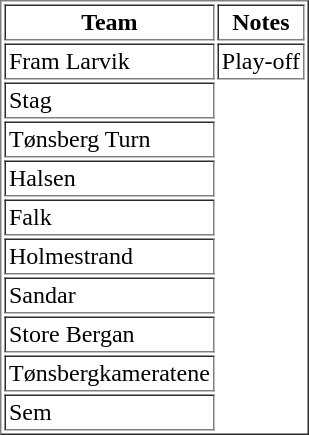<table border="1" cellpadding="2">
<tr>
<th>Team</th>
<th>Notes</th>
</tr>
<tr>
<td>Fram Larvik</td>
<td>Play-off</td>
</tr>
<tr>
<td>Stag</td>
</tr>
<tr>
<td>Tønsberg Turn</td>
</tr>
<tr>
<td>Halsen</td>
</tr>
<tr>
<td>Falk</td>
</tr>
<tr>
<td>Holmestrand</td>
</tr>
<tr>
<td>Sandar</td>
</tr>
<tr>
<td>Store Bergan</td>
</tr>
<tr>
<td>Tønsbergkameratene</td>
</tr>
<tr>
<td>Sem</td>
</tr>
</table>
